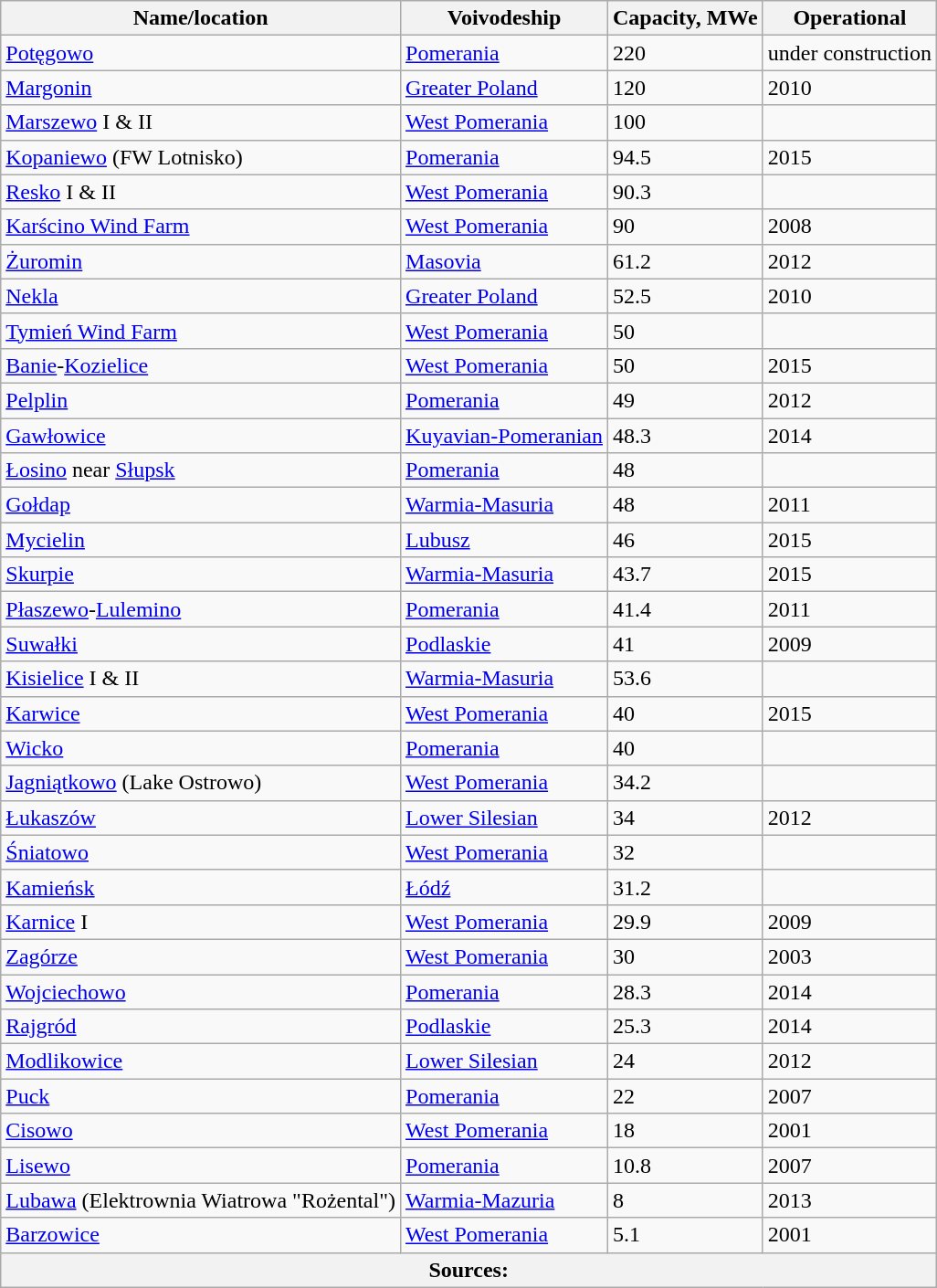<table class="wikitable sortable">
<tr>
<th>Name/location</th>
<th>Voivodeship</th>
<th>Capacity, MWe</th>
<th>Operational</th>
</tr>
<tr>
<td><a href='#'>Potęgowo</a></td>
<td><a href='#'>Pomerania</a></td>
<td>220</td>
<td>under construction</td>
</tr>
<tr>
<td><a href='#'>Margonin</a></td>
<td><a href='#'>Greater Poland</a></td>
<td>120</td>
<td>2010</td>
</tr>
<tr>
<td><a href='#'>Marszewo</a> I & II</td>
<td><a href='#'>West Pomerania</a></td>
<td>100</td>
<td></td>
</tr>
<tr>
<td><a href='#'>Kopaniewo</a> (FW Lotnisko)</td>
<td><a href='#'>Pomerania</a></td>
<td>94.5</td>
<td>2015</td>
</tr>
<tr>
<td><a href='#'>Resko</a> I & II</td>
<td><a href='#'>West Pomerania</a></td>
<td>90.3</td>
</tr>
<tr>
<td><a href='#'>Karścino Wind Farm</a></td>
<td><a href='#'>West Pomerania</a></td>
<td>90</td>
<td>2008</td>
</tr>
<tr>
<td><a href='#'>Żuromin</a></td>
<td><a href='#'>Masovia</a></td>
<td>61.2</td>
<td>2012</td>
</tr>
<tr>
<td><a href='#'>Nekla</a></td>
<td><a href='#'>Greater Poland</a></td>
<td>52.5</td>
<td>2010</td>
</tr>
<tr>
<td><a href='#'>Tymień Wind Farm</a></td>
<td><a href='#'>West Pomerania</a></td>
<td>50</td>
</tr>
<tr>
<td><a href='#'>Banie</a>-<a href='#'>Kozielice</a></td>
<td><a href='#'>West Pomerania</a></td>
<td>50</td>
<td>2015</td>
</tr>
<tr>
<td><a href='#'>Pelplin</a></td>
<td><a href='#'>Pomerania</a></td>
<td>49</td>
<td>2012</td>
</tr>
<tr>
<td><a href='#'>Gawłowice</a></td>
<td><a href='#'>Kuyavian-Pomeranian</a></td>
<td>48.3</td>
<td>2014</td>
</tr>
<tr>
<td><a href='#'>Łosino</a> near <a href='#'>Słupsk</a></td>
<td><a href='#'>Pomerania</a></td>
<td>48</td>
</tr>
<tr>
<td><a href='#'>Gołdap</a></td>
<td><a href='#'>Warmia-Masuria</a></td>
<td>48</td>
<td>2011</td>
</tr>
<tr>
<td><a href='#'>Mycielin</a></td>
<td><a href='#'>Lubusz</a></td>
<td>46</td>
<td>2015</td>
</tr>
<tr>
<td><a href='#'>Skurpie</a></td>
<td><a href='#'>Warmia-Masuria</a></td>
<td>43.7</td>
<td>2015</td>
</tr>
<tr>
<td><a href='#'>Płaszewo</a>-<a href='#'>Lulemino</a></td>
<td><a href='#'>Pomerania</a></td>
<td>41.4</td>
<td>2011</td>
</tr>
<tr>
<td><a href='#'>Suwałki</a></td>
<td><a href='#'>Podlaskie</a></td>
<td>41</td>
<td>2009</td>
</tr>
<tr>
<td><a href='#'>Kisielice</a> I & II</td>
<td><a href='#'>Warmia-Masuria</a></td>
<td>53.6</td>
</tr>
<tr>
<td><a href='#'>Karwice</a></td>
<td><a href='#'>West Pomerania</a></td>
<td>40</td>
<td>2015</td>
</tr>
<tr>
<td><a href='#'>Wicko</a></td>
<td><a href='#'>Pomerania</a></td>
<td>40</td>
<td></td>
</tr>
<tr>
<td><a href='#'>Jagniątkowo</a> (Lake Ostrowo)</td>
<td><a href='#'>West Pomerania</a></td>
<td>34.2</td>
<td></td>
</tr>
<tr>
<td><a href='#'>Łukaszów</a></td>
<td><a href='#'>Lower Silesian</a></td>
<td>34</td>
<td>2012</td>
</tr>
<tr>
<td><a href='#'>Śniatowo</a></td>
<td><a href='#'>West Pomerania</a></td>
<td>32</td>
<td></td>
</tr>
<tr>
<td><a href='#'>Kamieńsk</a></td>
<td><a href='#'>Łódź</a></td>
<td>31.2</td>
<td></td>
</tr>
<tr>
<td><a href='#'>Karnice</a> I</td>
<td><a href='#'>West Pomerania</a></td>
<td>29.9</td>
<td>2009</td>
</tr>
<tr>
<td><a href='#'>Zagórze</a></td>
<td><a href='#'>West Pomerania</a></td>
<td>30</td>
<td>2003</td>
</tr>
<tr>
<td><a href='#'>Wojciechowo</a></td>
<td><a href='#'>Pomerania</a></td>
<td>28.3</td>
<td>2014</td>
</tr>
<tr>
<td><a href='#'>Rajgród</a></td>
<td><a href='#'>Podlaskie</a></td>
<td>25.3</td>
<td>2014</td>
</tr>
<tr>
<td><a href='#'>Modlikowice</a></td>
<td><a href='#'>Lower Silesian</a></td>
<td>24</td>
<td>2012</td>
</tr>
<tr>
<td><a href='#'>Puck</a></td>
<td><a href='#'>Pomerania</a></td>
<td>22</td>
<td>2007</td>
</tr>
<tr>
<td><a href='#'>Cisowo</a></td>
<td><a href='#'>West Pomerania</a></td>
<td>18</td>
<td>2001</td>
</tr>
<tr>
<td><a href='#'>Lisewo</a></td>
<td><a href='#'>Pomerania</a></td>
<td>10.8</td>
<td>2007</td>
</tr>
<tr>
<td><a href='#'>Lubawa</a> (Elektrownia Wiatrowa "Rożental")</td>
<td><a href='#'>Warmia-Mazuria</a></td>
<td>8</td>
<td>2013</td>
</tr>
<tr>
<td><a href='#'>Barzowice</a></td>
<td><a href='#'>West Pomerania</a></td>
<td>5.1</td>
<td>2001</td>
</tr>
<tr>
<th colspan="4">Sources:</th>
</tr>
</table>
